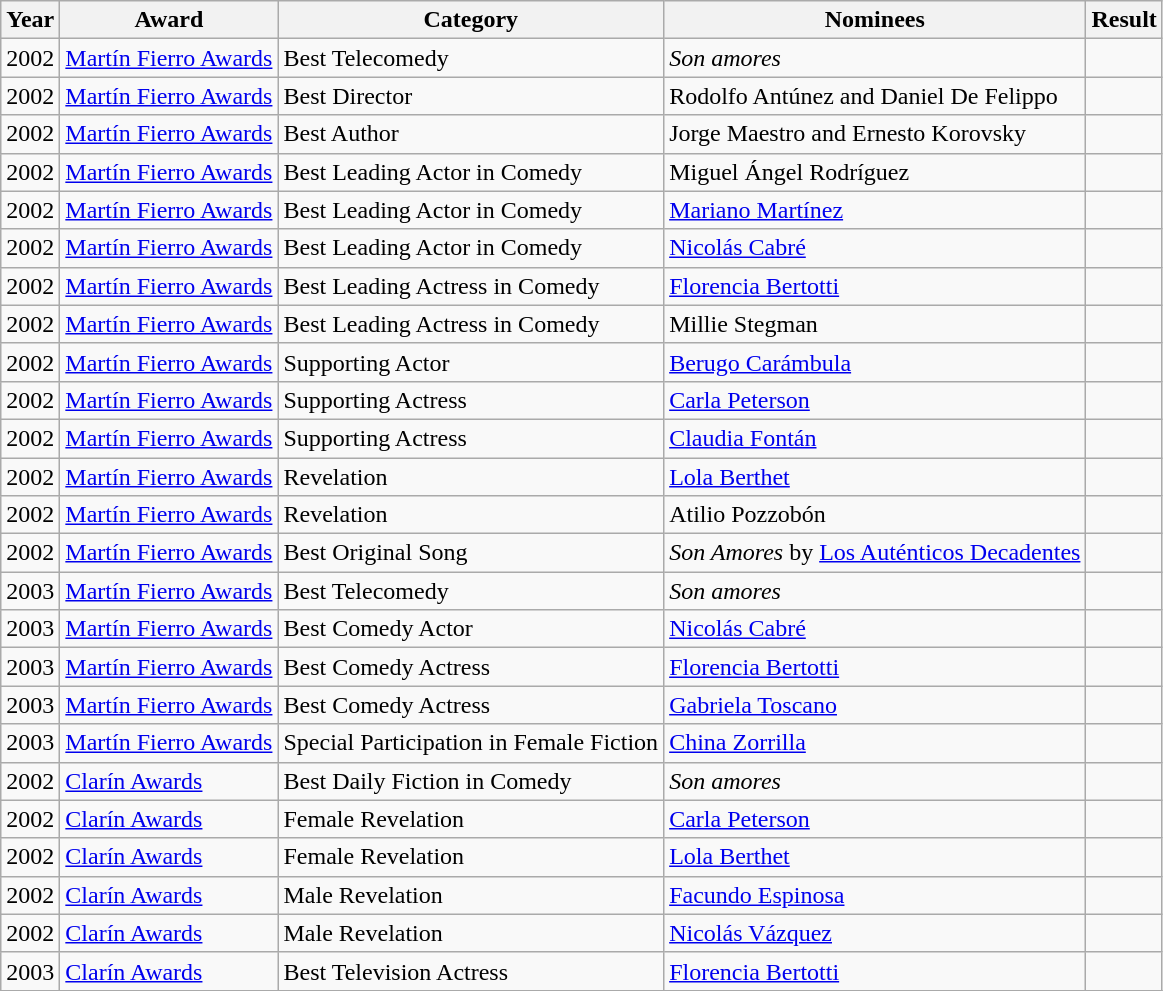<table class="wikitable">
<tr>
<th>Year</th>
<th>Award</th>
<th>Category</th>
<th>Nominees</th>
<th>Result</th>
</tr>
<tr>
<td>2002</td>
<td><a href='#'>Martín Fierro Awards</a></td>
<td>Best Telecomedy</td>
<td><em>Son amores</em></td>
<td></td>
</tr>
<tr>
<td>2002</td>
<td><a href='#'>Martín Fierro Awards</a></td>
<td>Best Director</td>
<td>Rodolfo Antúnez and Daniel De Felippo</td>
<td></td>
</tr>
<tr>
<td>2002</td>
<td><a href='#'>Martín Fierro Awards</a></td>
<td>Best Author</td>
<td>Jorge Maestro and Ernesto Korovsky</td>
<td></td>
</tr>
<tr>
<td>2002</td>
<td><a href='#'>Martín Fierro Awards</a></td>
<td>Best Leading Actor in Comedy</td>
<td>Miguel Ángel Rodríguez</td>
<td></td>
</tr>
<tr>
<td>2002</td>
<td><a href='#'>Martín Fierro Awards</a></td>
<td>Best Leading Actor in Comedy</td>
<td><a href='#'>Mariano Martínez</a></td>
<td></td>
</tr>
<tr>
<td>2002</td>
<td><a href='#'>Martín Fierro Awards</a></td>
<td>Best Leading Actor in Comedy</td>
<td><a href='#'>Nicolás Cabré</a></td>
<td></td>
</tr>
<tr>
<td>2002</td>
<td><a href='#'>Martín Fierro Awards</a></td>
<td>Best Leading Actress in Comedy</td>
<td><a href='#'>Florencia Bertotti</a></td>
<td></td>
</tr>
<tr>
<td>2002</td>
<td><a href='#'>Martín Fierro Awards</a></td>
<td>Best Leading Actress in Comedy</td>
<td>Millie Stegman</td>
<td></td>
</tr>
<tr>
<td>2002</td>
<td><a href='#'>Martín Fierro Awards</a></td>
<td>Supporting Actor</td>
<td><a href='#'>Berugo Carámbula</a></td>
<td></td>
</tr>
<tr>
<td>2002</td>
<td><a href='#'>Martín Fierro Awards</a></td>
<td>Supporting Actress</td>
<td><a href='#'>Carla Peterson</a></td>
<td></td>
</tr>
<tr>
<td>2002</td>
<td><a href='#'>Martín Fierro Awards</a></td>
<td>Supporting Actress</td>
<td><a href='#'>Claudia Fontán</a></td>
<td></td>
</tr>
<tr>
<td>2002</td>
<td><a href='#'>Martín Fierro Awards</a></td>
<td>Revelation</td>
<td><a href='#'>Lola Berthet</a></td>
<td></td>
</tr>
<tr>
<td>2002</td>
<td><a href='#'>Martín Fierro Awards</a></td>
<td>Revelation</td>
<td>Atilio Pozzobón</td>
<td></td>
</tr>
<tr>
<td>2002</td>
<td><a href='#'>Martín Fierro Awards</a></td>
<td>Best Original Song</td>
<td><em>Son Amores</em> by <a href='#'>Los Auténticos Decadentes</a></td>
<td></td>
</tr>
<tr>
<td>2003</td>
<td><a href='#'>Martín Fierro Awards</a></td>
<td>Best Telecomedy</td>
<td><em>Son amores</em></td>
<td></td>
</tr>
<tr>
<td>2003</td>
<td><a href='#'>Martín Fierro Awards</a></td>
<td>Best Comedy Actor</td>
<td><a href='#'>Nicolás Cabré</a></td>
<td></td>
</tr>
<tr>
<td>2003</td>
<td><a href='#'>Martín Fierro Awards</a></td>
<td>Best Comedy Actress</td>
<td><a href='#'>Florencia Bertotti</a></td>
<td></td>
</tr>
<tr>
<td>2003</td>
<td><a href='#'>Martín Fierro Awards</a></td>
<td>Best Comedy Actress</td>
<td><a href='#'>Gabriela Toscano</a></td>
<td></td>
</tr>
<tr>
<td>2003</td>
<td><a href='#'>Martín Fierro Awards</a></td>
<td>Special Participation in Female Fiction</td>
<td><a href='#'>China Zorrilla</a></td>
<td></td>
</tr>
<tr>
<td>2002</td>
<td><a href='#'>Clarín Awards</a></td>
<td>Best Daily Fiction in Comedy</td>
<td><em>Son amores</em></td>
<td></td>
</tr>
<tr>
<td>2002</td>
<td><a href='#'>Clarín Awards</a></td>
<td>Female Revelation</td>
<td><a href='#'>Carla Peterson</a></td>
<td></td>
</tr>
<tr>
<td>2002</td>
<td><a href='#'>Clarín Awards</a></td>
<td>Female Revelation</td>
<td><a href='#'>Lola Berthet</a></td>
<td></td>
</tr>
<tr>
<td>2002</td>
<td><a href='#'>Clarín Awards</a></td>
<td>Male Revelation</td>
<td><a href='#'>Facundo Espinosa</a></td>
<td></td>
</tr>
<tr>
<td>2002</td>
<td><a href='#'>Clarín Awards</a></td>
<td>Male Revelation</td>
<td><a href='#'>Nicolás Vázquez</a></td>
<td></td>
</tr>
<tr>
<td>2003</td>
<td><a href='#'>Clarín Awards</a></td>
<td>Best Television Actress</td>
<td><a href='#'>Florencia Bertotti</a></td>
<td></td>
</tr>
<tr>
</tr>
</table>
